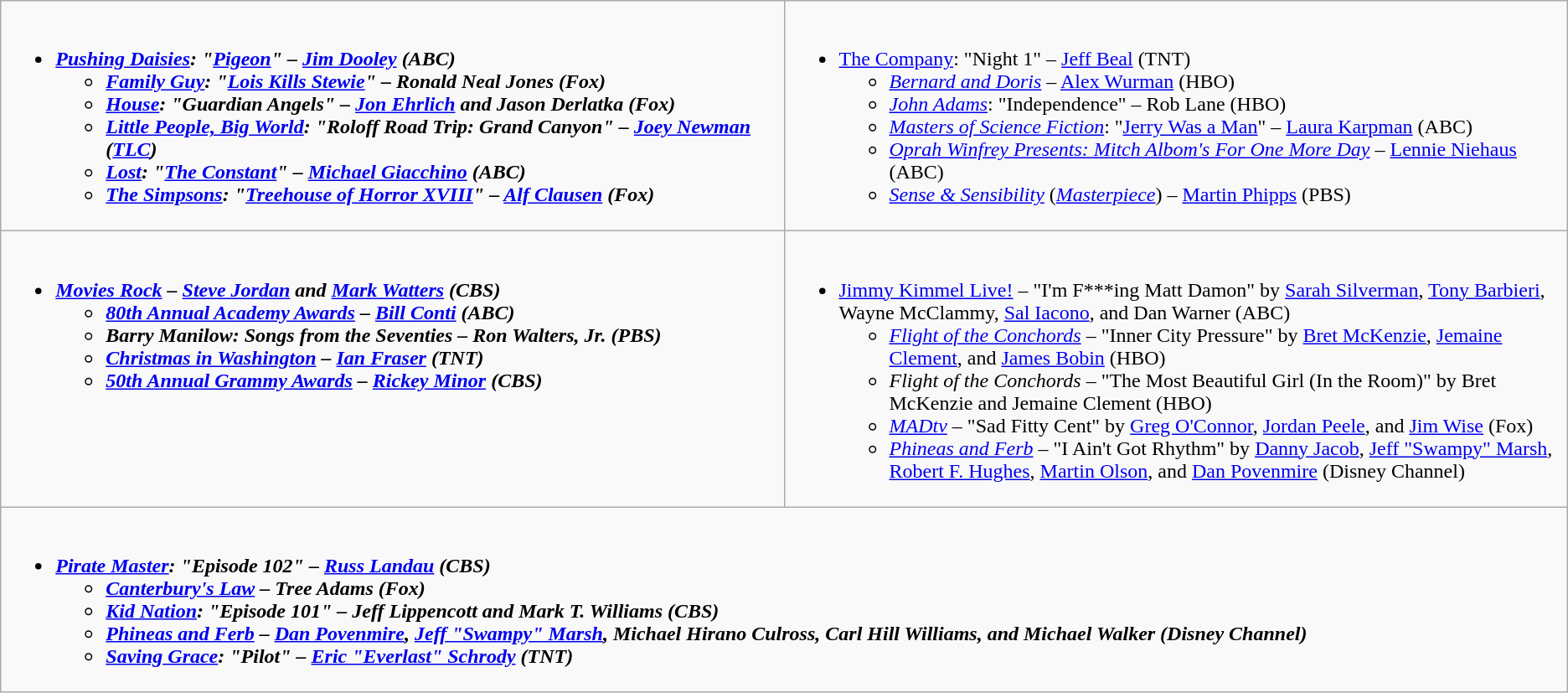<table class="wikitable">
<tr>
<td style="vertical-align:top;" width="50%"><br><ul><li><strong><em><a href='#'>Pushing Daisies</a><em>: "<a href='#'>Pigeon</a>" – <a href='#'>Jim Dooley</a> (ABC)<strong><ul><li></em><a href='#'>Family Guy</a><em>: "<a href='#'>Lois Kills Stewie</a>" – Ronald Neal Jones (Fox)</li><li></em><a href='#'>House</a><em>: "Guardian Angels" – <a href='#'>Jon Ehrlich</a> and Jason Derlatka (Fox)</li><li></em><a href='#'>Little People, Big World</a><em>: "Roloff Road Trip: Grand Canyon" – <a href='#'>Joey Newman</a> (<a href='#'>TLC</a>)</li><li></em><a href='#'>Lost</a><em>: "<a href='#'>The Constant</a>" – <a href='#'>Michael Giacchino</a> (ABC)</li><li></em><a href='#'>The Simpsons</a><em>: "<a href='#'>Treehouse of Horror XVIII</a>" – <a href='#'>Alf Clausen</a> (Fox)</li></ul></li></ul></td>
<td style="vertical-align:top;" width="50%"><br><ul><li></em></strong><a href='#'>The Company</a></em>: "Night 1" – <a href='#'>Jeff Beal</a> (TNT)</strong><ul><li><em><a href='#'>Bernard and Doris</a></em> – <a href='#'>Alex Wurman</a> (HBO)</li><li><em><a href='#'>John Adams</a></em>: "Independence" – Rob Lane (HBO)</li><li><em><a href='#'>Masters of Science Fiction</a></em>: "<a href='#'>Jerry Was a Man</a>" – <a href='#'>Laura Karpman</a> (ABC)</li><li><em><a href='#'>Oprah Winfrey Presents: Mitch Albom's For One More Day</a></em> – <a href='#'>Lennie Niehaus</a> (ABC)</li><li><em><a href='#'>Sense & Sensibility</a></em> (<em><a href='#'>Masterpiece</a></em>) – <a href='#'>Martin Phipps</a> (PBS)</li></ul></li></ul></td>
</tr>
<tr>
<td style="vertical-align:top;" width="50%"><br><ul><li><strong><em><a href='#'>Movies Rock</a><em> – <a href='#'>Steve Jordan</a> and <a href='#'>Mark Watters</a> (CBS)<strong><ul><li></em><a href='#'>80th Annual Academy Awards</a><em> – <a href='#'>Bill Conti</a> (ABC)</li><li></em>Barry Manilow: Songs from the Seventies<em> – Ron Walters, Jr. (PBS)</li><li></em><a href='#'>Christmas in Washington</a><em> – <a href='#'>Ian Fraser</a> (TNT)</li><li></em><a href='#'>50th Annual Grammy Awards</a><em> – <a href='#'>Rickey Minor</a> (CBS)</li></ul></li></ul></td>
<td style="vertical-align:top;" width="50%"><br><ul><li></em></strong><a href='#'>Jimmy Kimmel Live!</a></em> – "I'm F***ing Matt Damon" by <a href='#'>Sarah Silverman</a>, <a href='#'>Tony Barbieri</a>, Wayne McClammy, <a href='#'>Sal Iacono</a>, and Dan Warner (ABC)</strong><ul><li><em><a href='#'>Flight of the Conchords</a></em> – "Inner City Pressure" by <a href='#'>Bret McKenzie</a>, <a href='#'>Jemaine Clement</a>, and <a href='#'>James Bobin</a> (HBO)</li><li><em>Flight of the Conchords</em> – "The Most Beautiful Girl (In the Room)" by Bret McKenzie and Jemaine Clement (HBO)</li><li><em><a href='#'>MADtv</a></em> – "Sad Fitty Cent" by <a href='#'>Greg O'Connor</a>, <a href='#'>Jordan Peele</a>, and <a href='#'>Jim Wise</a> (Fox)</li><li><em><a href='#'>Phineas and Ferb</a></em> – "I Ain't Got Rhythm" by <a href='#'>Danny Jacob</a>, <a href='#'>Jeff "Swampy" Marsh</a>, <a href='#'>Robert F. Hughes</a>, <a href='#'>Martin Olson</a>, and <a href='#'>Dan Povenmire</a> (Disney Channel)</li></ul></li></ul></td>
</tr>
<tr>
<td style="vertical-align:top;" width="50%" colspan="2"><br><ul><li><strong><em><a href='#'>Pirate Master</a><em>: "Episode 102" – <a href='#'>Russ Landau</a> (CBS)<strong><ul><li></em><a href='#'>Canterbury's Law</a><em> – Tree Adams (Fox)</li><li></em><a href='#'>Kid Nation</a><em>: "Episode 101" – Jeff Lippencott and Mark T. Williams (CBS)</li><li></em><a href='#'>Phineas and Ferb</a><em> – <a href='#'>Dan Povenmire</a>, <a href='#'>Jeff "Swampy" Marsh</a>, Michael Hirano Culross, Carl Hill Williams, and Michael Walker (Disney Channel)</li><li></em><a href='#'>Saving Grace</a><em>: "Pilot" – <a href='#'>Eric "Everlast" Schrody</a> (TNT)</li></ul></li></ul></td>
</tr>
</table>
